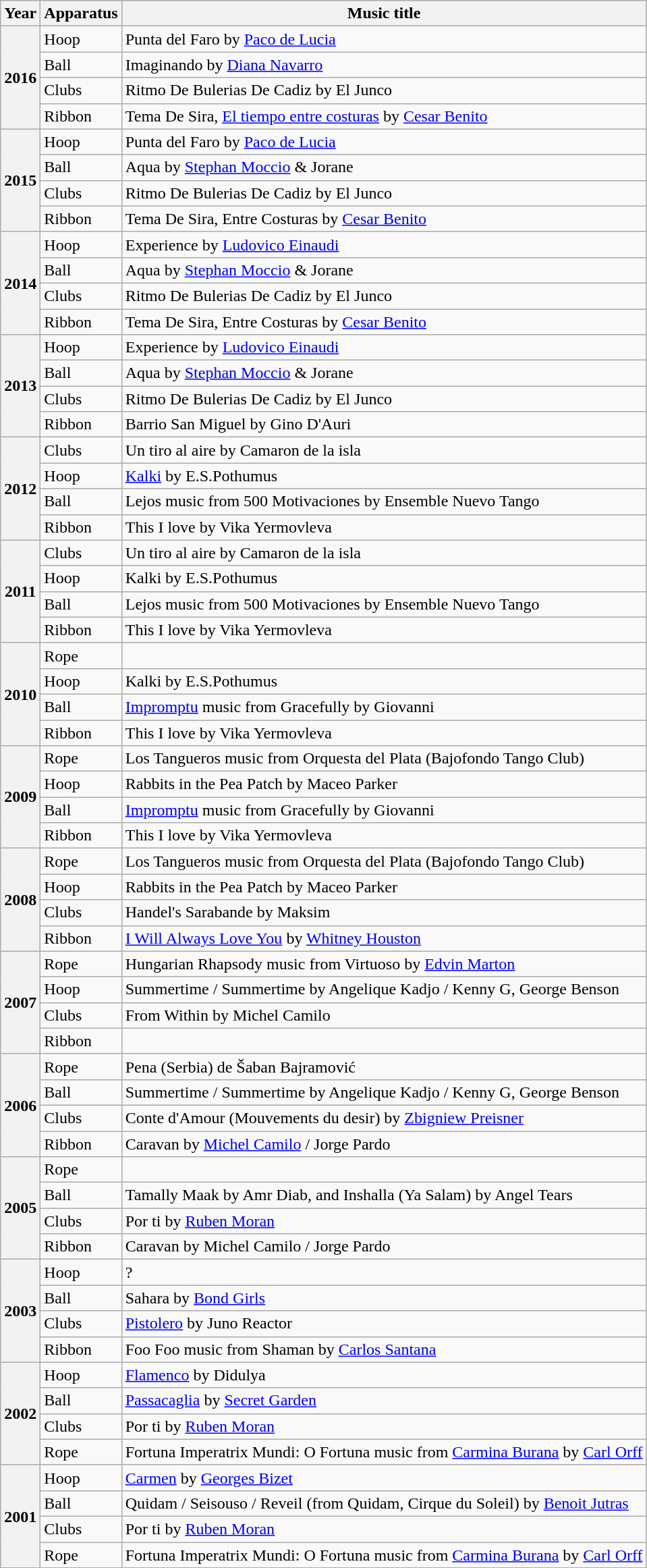<table class="wikitable plainrowheaders">
<tr>
<th scope=col>Year</th>
<th scope=col>Apparatus</th>
<th scope=col>Music title </th>
</tr>
<tr>
<th scope=row rowspan=4>2016</th>
<td>Hoop</td>
<td>Punta del Faro by <a href='#'>Paco de Lucia</a></td>
</tr>
<tr>
<td>Ball</td>
<td>Imaginando by <a href='#'>Diana Navarro</a></td>
</tr>
<tr>
<td>Clubs</td>
<td>Ritmo De Bulerias De Cadiz by El Junco</td>
</tr>
<tr>
<td>Ribbon</td>
<td>Tema De Sira, <a href='#'>El tiempo entre costuras</a> by <a href='#'>Cesar Benito</a></td>
</tr>
<tr>
<th scope=row rowspan=4>2015</th>
<td>Hoop</td>
<td>Punta del Faro by <a href='#'>Paco de Lucia</a></td>
</tr>
<tr>
<td>Ball</td>
<td>Aqua by <a href='#'>Stephan Moccio</a> & Jorane</td>
</tr>
<tr>
<td>Clubs</td>
<td>Ritmo De Bulerias De Cadiz by El Junco</td>
</tr>
<tr>
<td>Ribbon</td>
<td>Tema De Sira, Entre Costuras by <a href='#'>Cesar Benito</a></td>
</tr>
<tr>
<th scope=row rowspan=4>2014</th>
<td>Hoop</td>
<td>Experience by <a href='#'>Ludovico Einaudi</a></td>
</tr>
<tr>
<td>Ball</td>
<td>Aqua by <a href='#'>Stephan Moccio</a> & Jorane</td>
</tr>
<tr>
<td>Clubs</td>
<td>Ritmo De Bulerias De Cadiz by El Junco</td>
</tr>
<tr>
<td>Ribbon</td>
<td>Tema De Sira, Entre Costuras by <a href='#'>Cesar Benito</a></td>
</tr>
<tr>
<th scope=row rowspan=4>2013</th>
<td>Hoop</td>
<td>Experience by <a href='#'>Ludovico Einaudi</a></td>
</tr>
<tr>
<td>Ball</td>
<td>Aqua by <a href='#'>Stephan Moccio</a> & Jorane</td>
</tr>
<tr>
<td>Clubs</td>
<td>Ritmo De Bulerias De Cadiz by El Junco</td>
</tr>
<tr>
<td>Ribbon</td>
<td>Barrio San Miguel by Gino D'Auri</td>
</tr>
<tr>
<th scope=row rowspan=4>2012</th>
<td>Clubs</td>
<td>Un tiro al aire by Camaron de la isla</td>
</tr>
<tr>
<td>Hoop</td>
<td><a href='#'>Kalki</a> by E.S.Pothumus</td>
</tr>
<tr>
<td>Ball</td>
<td>Lejos 	music from 500 Motivaciones by Ensemble Nuevo Tango</td>
</tr>
<tr>
<td>Ribbon</td>
<td>This I love by Vika Yermovleva</td>
</tr>
<tr>
<th scope=row rowspan=4>2011</th>
<td>Clubs</td>
<td>Un tiro al aire by Camaron de la isla</td>
</tr>
<tr>
<td>Hoop</td>
<td>Kalki by E.S.Pothumus</td>
</tr>
<tr>
<td>Ball</td>
<td>Lejos 	music from 500 Motivaciones by Ensemble Nuevo Tango</td>
</tr>
<tr>
<td>Ribbon</td>
<td>This I love by Vika Yermovleva</td>
</tr>
<tr>
<th scope=row rowspan=4>2010</th>
<td>Rope</td>
<td></td>
</tr>
<tr>
<td>Hoop</td>
<td>Kalki by E.S.Pothumus</td>
</tr>
<tr>
<td>Ball</td>
<td><a href='#'>Impromptu</a> music from Gracefully by Giovanni</td>
</tr>
<tr>
<td>Ribbon</td>
<td>This I love by Vika Yermovleva</td>
</tr>
<tr>
<th scope=row rowspan=4>2009</th>
<td>Rope</td>
<td>Los Tangueros music from Orquesta del Plata (Bajofondo Tango Club)</td>
</tr>
<tr>
<td>Hoop</td>
<td>Rabbits in the Pea Patch by Maceo Parker</td>
</tr>
<tr>
<td>Ball</td>
<td><a href='#'>Impromptu</a> music from Gracefully by Giovanni</td>
</tr>
<tr>
<td>Ribbon</td>
<td>This I love by Vika Yermovleva</td>
</tr>
<tr>
<th scope=row rowspan=4>2008</th>
<td>Rope</td>
<td>Los Tangueros music from Orquesta del Plata (Bajofondo Tango Club)</td>
</tr>
<tr>
<td>Hoop</td>
<td>Rabbits in the Pea Patch by Maceo Parker</td>
</tr>
<tr>
<td>Clubs</td>
<td>Handel's Sarabande by Maksim</td>
</tr>
<tr>
<td>Ribbon</td>
<td><a href='#'>I Will Always Love You</a> by <a href='#'>Whitney Houston</a></td>
</tr>
<tr>
<th scope=row rowspan=4>2007</th>
<td>Rope</td>
<td>Hungarian Rhapsody music from Virtuoso by <a href='#'>Edvin Marton</a></td>
</tr>
<tr>
<td>Hoop</td>
<td>Summertime / Summertime by Angelique Kadjo / Kenny G, George Benson</td>
</tr>
<tr>
<td>Clubs</td>
<td>From Within by Michel Camilo</td>
</tr>
<tr>
<td>Ribbon</td>
<td></td>
</tr>
<tr>
<th scope=row rowspan=4>2006</th>
<td>Rope</td>
<td>Pena (Serbia) de Šaban Bajramović</td>
</tr>
<tr>
<td>Ball</td>
<td>Summertime / Summertime by Angelique Kadjo / Kenny G, George Benson</td>
</tr>
<tr>
<td>Clubs</td>
<td>Conte d'Amour (Mouvements du desir) by <a href='#'>Zbigniew Preisner</a></td>
</tr>
<tr>
<td>Ribbon</td>
<td>Caravan by <a href='#'>Michel Camilo</a> / Jorge Pardo</td>
</tr>
<tr>
<th scope=row rowspan=4>2005</th>
<td>Rope</td>
<td></td>
</tr>
<tr>
<td>Ball</td>
<td>Tamally Maak by Amr Diab, and Inshalla (Ya Salam) by Angel Tears</td>
</tr>
<tr>
<td>Clubs</td>
<td>Por ti by <a href='#'>Ruben Moran</a></td>
</tr>
<tr>
<td>Ribbon</td>
<td>Caravan by Michel Camilo / Jorge Pardo</td>
</tr>
<tr>
<th scope=row rowspan=4>2003</th>
<td>Hoop</td>
<td>?</td>
</tr>
<tr>
<td>Ball</td>
<td>Sahara  by <a href='#'>Bond Girls</a></td>
</tr>
<tr>
<td>Clubs</td>
<td><a href='#'>Pistolero</a> by Juno Reactor</td>
</tr>
<tr>
<td>Ribbon</td>
<td>Foo Foo music from Shaman by <a href='#'>Carlos Santana</a></td>
</tr>
<tr>
<th scope=row rowspan=4>2002</th>
<td>Hoop</td>
<td><a href='#'>Flamenco</a> by Didulya</td>
</tr>
<tr>
<td>Ball</td>
<td><a href='#'>Passacaglia</a> by <a href='#'>Secret Garden</a></td>
</tr>
<tr>
<td>Clubs</td>
<td>Por ti by <a href='#'>Ruben Moran</a></td>
</tr>
<tr>
<td>Rope</td>
<td>Fortuna Imperatrix Mundi: O Fortuna music from <a href='#'>Carmina Burana</a> by <a href='#'>Carl Orff</a></td>
</tr>
<tr>
<th scope=row rowspan=4>2001</th>
<td>Hoop</td>
<td><a href='#'>Carmen</a> by <a href='#'>Georges Bizet</a></td>
</tr>
<tr>
<td>Ball</td>
<td>Quidam / Seisouso / Reveil (from Quidam, Cirque du Soleil) by <a href='#'>Benoit Jutras</a></td>
</tr>
<tr>
<td>Clubs</td>
<td>Por ti by <a href='#'>Ruben Moran</a></td>
</tr>
<tr>
<td>Rope</td>
<td>Fortuna Imperatrix Mundi: O Fortuna music from <a href='#'>Carmina Burana</a> by <a href='#'>Carl Orff</a></td>
</tr>
</table>
